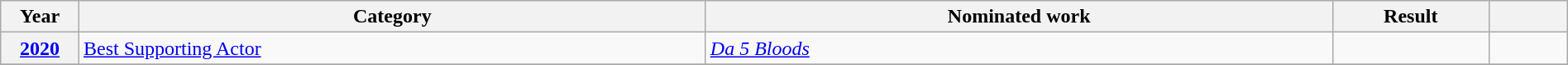<table class="wikitable plainrowheaders" style="width:100%;">
<tr>
<th scope="col" style="width:5%;">Year</th>
<th scope="col" style="width:40%;">Category</th>
<th scope="col" style="width:40%;">Nominated work</th>
<th scope="col" style="width:10%;">Result</th>
<th scope="col" style="width:5%;"></th>
</tr>
<tr>
<th scope="row" style="text-align:center;"><a href='#'>2020</a></th>
<td><a href='#'>Best Supporting Actor</a></td>
<td><em><a href='#'>Da 5 Bloods</a></em></td>
<td></td>
<td style="text-align:center;"></td>
</tr>
<tr>
</tr>
</table>
